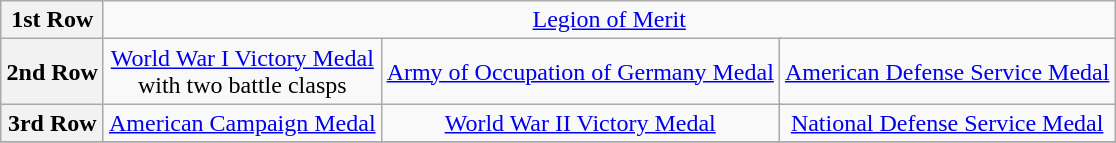<table class="wikitable" style="margin:1em auto; text-align:center;">
<tr>
<th>1st Row</th>
<td colspan="14"><a href='#'>Legion of Merit</a></td>
</tr>
<tr>
<th>2nd Row</th>
<td colspan="4"><a href='#'>World War I Victory Medal</a> <br>with two battle clasps</td>
<td colspan="4"><a href='#'>Army of Occupation of Germany Medal</a></td>
<td colspan="4"><a href='#'>American Defense Service Medal</a></td>
</tr>
<tr>
<th>3rd Row</th>
<td colspan="4"><a href='#'>American Campaign Medal</a></td>
<td colspan="4"><a href='#'>World War II Victory Medal</a></td>
<td colspan="4"><a href='#'>National Defense Service Medal</a></td>
</tr>
<tr>
</tr>
</table>
